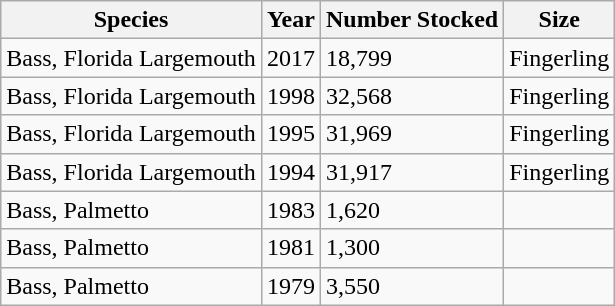<table class="wikitable">
<tr>
<th>Species</th>
<th>Year</th>
<th>Number Stocked</th>
<th>Size</th>
</tr>
<tr>
<td>Bass, Florida Largemouth</td>
<td>2017</td>
<td>18,799</td>
<td>Fingerling</td>
</tr>
<tr>
<td>Bass, Florida Largemouth</td>
<td>1998</td>
<td>32,568</td>
<td>Fingerling</td>
</tr>
<tr>
<td>Bass, Florida Largemouth</td>
<td>1995</td>
<td>31,969</td>
<td>Fingerling</td>
</tr>
<tr>
<td>Bass, Florida Largemouth</td>
<td>1994</td>
<td>31,917</td>
<td>Fingerling</td>
</tr>
<tr>
<td>Bass, Palmetto</td>
<td>1983</td>
<td>1,620</td>
<td></td>
</tr>
<tr>
<td>Bass, Palmetto</td>
<td>1981</td>
<td>1,300</td>
<td></td>
</tr>
<tr>
<td>Bass, Palmetto</td>
<td>1979</td>
<td>3,550</td>
<td></td>
</tr>
</table>
